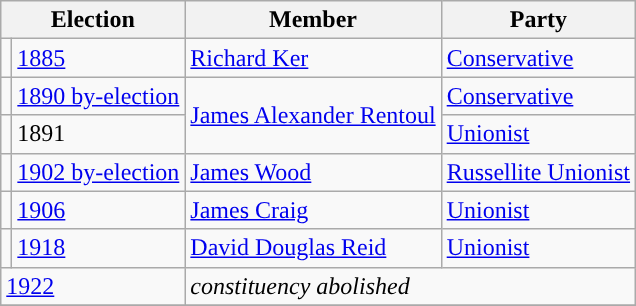<table class="wikitable">
<tr>
<th colspan=2>Election</th>
<th>Member</th>
<th>Party</th>
</tr>
<tr>
<td style="color:inherit;background-color: "></td>
<td><a href='#'>1885</a></td>
<td><a href='#'>Richard Ker</a></td>
<td><a href='#'>Conservative</a></td>
</tr>
<tr>
<td style="color:inherit;background-color: "></td>
<td><a href='#'>1890 by-election</a></td>
<td rowspan="2"><a href='#'>James Alexander Rentoul</a></td>
<td><a href='#'>Conservative</a></td>
</tr>
<tr>
<td style="color:inherit;background-color: "></td>
<td>1891</td>
<td><a href='#'>Unionist</a></td>
</tr>
<tr>
<td style="color:inherit;background-color: "></td>
<td><a href='#'>1902 by-election</a></td>
<td><a href='#'>James Wood</a></td>
<td><a href='#'>Russellite Unionist</a></td>
</tr>
<tr>
<td style="color:inherit;background-color: "></td>
<td><a href='#'>1906</a></td>
<td><a href='#'>James Craig</a></td>
<td><a href='#'>Unionist</a></td>
</tr>
<tr>
<td style="color:inherit;background-color: "></td>
<td><a href='#'>1918</a></td>
<td><a href='#'>David Douglas Reid</a></td>
<td><a href='#'>Unionist</a></td>
</tr>
<tr>
<td colspan="2"><a href='#'>1922</a></td>
<td colspan="2"><em>constituency abolished</em></td>
</tr>
<tr>
</tr>
</table>
